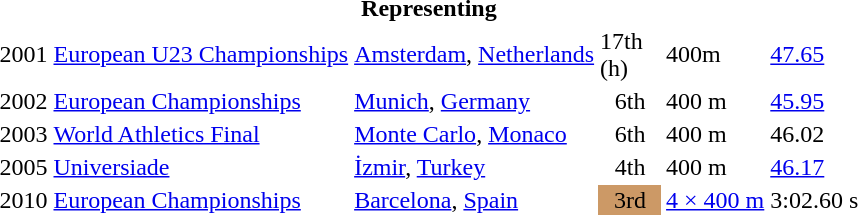<table>
<tr>
<th colspan="6">Representing </th>
</tr>
<tr>
<td>2001</td>
<td><a href='#'>European U23 Championships</a></td>
<td><a href='#'>Amsterdam</a>, <a href='#'>Netherlands</a></td>
<td>17th (h)</td>
<td>400m</td>
<td><a href='#'>47.65</a></td>
</tr>
<tr>
<td>2002</td>
<td><a href='#'>European Championships</a></td>
<td><a href='#'>Munich</a>, <a href='#'>Germany</a></td>
<td align="center">6th</td>
<td>400 m</td>
<td><a href='#'>45.95</a></td>
</tr>
<tr>
<td>2003</td>
<td><a href='#'>World Athletics Final</a></td>
<td><a href='#'>Monte Carlo</a>, <a href='#'>Monaco</a></td>
<td align="center">6th</td>
<td>400 m</td>
<td>46.02</td>
</tr>
<tr>
<td>2005</td>
<td><a href='#'>Universiade</a></td>
<td><a href='#'>İzmir</a>, <a href='#'>Turkey</a></td>
<td align="center">4th</td>
<td>400 m</td>
<td><a href='#'>46.17</a></td>
</tr>
<tr>
<td>2010</td>
<td><a href='#'>European Championships</a></td>
<td><a href='#'>Barcelona</a>, <a href='#'>Spain</a></td>
<td align="center" width=40 bgcolor=cc9966>3rd</td>
<td><a href='#'>4 × 400 m</a></td>
<td>3:02.60 s</td>
</tr>
</table>
